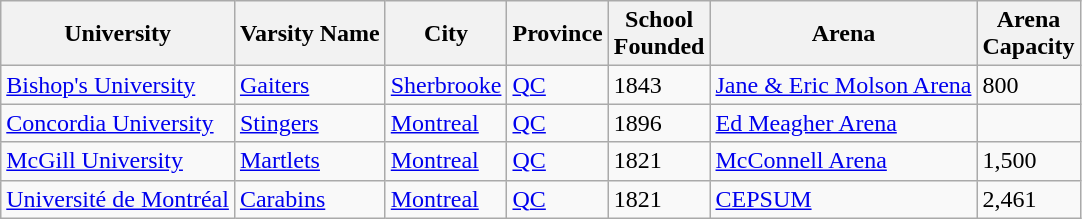<table class="wikitable sortable">
<tr>
<th>University</th>
<th>Varsity Name</th>
<th>City</th>
<th>Province</th>
<th>School<br>Founded</th>
<th>Arena</th>
<th>Arena<br>Capacity</th>
</tr>
<tr>
<td><a href='#'>Bishop's University</a></td>
<td><a href='#'>Gaiters</a></td>
<td><a href='#'>Sherbrooke</a></td>
<td><a href='#'>QC</a></td>
<td>1843</td>
<td><a href='#'>Jane & Eric Molson Arena</a></td>
<td>800</td>
</tr>
<tr>
<td><a href='#'>Concordia University</a></td>
<td><a href='#'>Stingers</a></td>
<td><a href='#'>Montreal</a></td>
<td><a href='#'>QC</a></td>
<td>1896</td>
<td><a href='#'>Ed Meagher Arena</a></td>
<td></td>
</tr>
<tr>
<td><a href='#'>McGill University</a></td>
<td><a href='#'>Martlets</a></td>
<td><a href='#'>Montreal</a></td>
<td><a href='#'>QC</a></td>
<td>1821</td>
<td><a href='#'>McConnell Arena</a></td>
<td>1,500</td>
</tr>
<tr>
<td><a href='#'>Université de Montréal</a></td>
<td><a href='#'>Carabins</a></td>
<td><a href='#'>Montreal</a></td>
<td><a href='#'>QC</a></td>
<td>1821</td>
<td><a href='#'>CEPSUM</a></td>
<td>2,461</td>
</tr>
</table>
